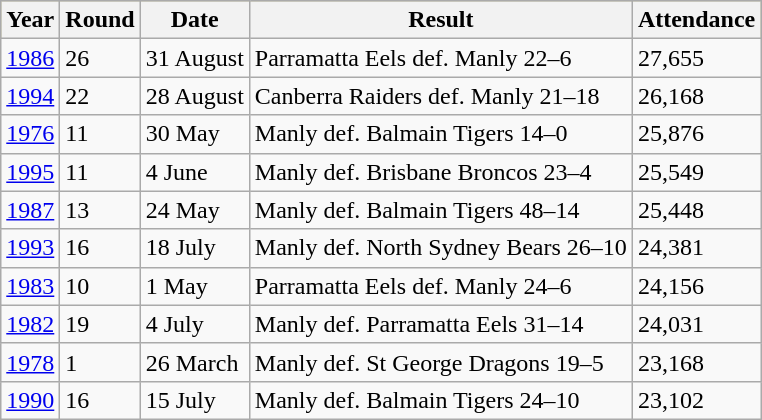<table class="wikitable">
<tr style="background:#bdb76b;">
<th>Year</th>
<th>Round</th>
<th>Date</th>
<th>Result</th>
<th>Attendance</th>
</tr>
<tr>
<td><a href='#'>1986</a></td>
<td>26</td>
<td>31 August</td>
<td>Parramatta Eels def. Manly 22–6</td>
<td>27,655</td>
</tr>
<tr>
<td><a href='#'>1994</a></td>
<td>22</td>
<td>28 August</td>
<td>Canberra Raiders def. Manly 21–18</td>
<td>26,168</td>
</tr>
<tr>
<td><a href='#'>1976</a></td>
<td>11</td>
<td>30 May</td>
<td>Manly def. Balmain Tigers 14–0</td>
<td>25,876</td>
</tr>
<tr>
<td><a href='#'>1995</a></td>
<td>11</td>
<td>4 June</td>
<td>Manly def. Brisbane Broncos 23–4</td>
<td>25,549</td>
</tr>
<tr>
<td><a href='#'>1987</a></td>
<td>13</td>
<td>24 May</td>
<td>Manly def. Balmain Tigers 48–14</td>
<td>25,448</td>
</tr>
<tr>
<td><a href='#'>1993</a></td>
<td>16</td>
<td>18 July</td>
<td>Manly def. North Sydney Bears 26–10</td>
<td>24,381</td>
</tr>
<tr>
<td><a href='#'>1983</a></td>
<td>10</td>
<td>1 May</td>
<td>Parramatta Eels def. Manly 24–6</td>
<td>24,156</td>
</tr>
<tr>
<td><a href='#'>1982</a></td>
<td>19</td>
<td>4 July</td>
<td>Manly def. Parramatta Eels 31–14</td>
<td>24,031</td>
</tr>
<tr>
<td><a href='#'>1978</a></td>
<td>1</td>
<td>26 March</td>
<td>Manly def. St George Dragons 19–5</td>
<td>23,168</td>
</tr>
<tr>
<td><a href='#'>1990</a></td>
<td>16</td>
<td>15 July</td>
<td>Manly def. Balmain Tigers 24–10</td>
<td>23,102</td>
</tr>
</table>
